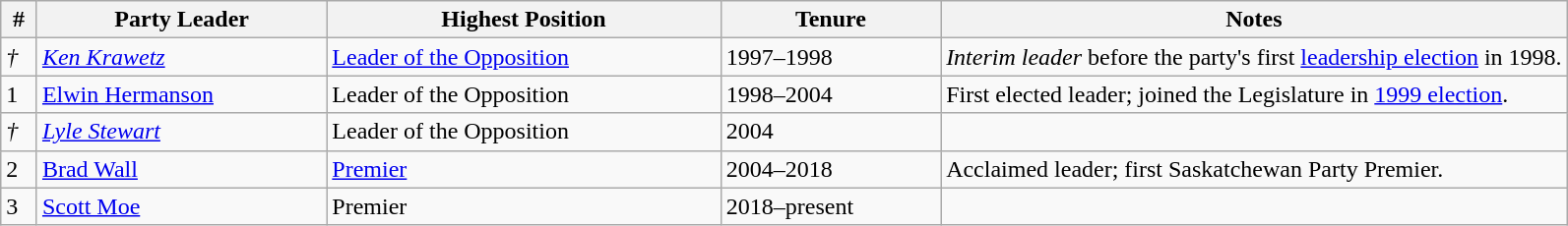<table class="wikitable">
<tr>
<th>#</th>
<th>Party Leader</th>
<th>Highest Position</th>
<th>Tenure</th>
<th style="width: 40%">Notes</th>
</tr>
<tr>
<td><em>†</em></td>
<td><em><a href='#'>Ken Krawetz</a></em></td>
<td><a href='#'>Leader of the Opposition</a></td>
<td>1997–1998</td>
<td><em>Interim leader</em> before the party's first <a href='#'>leadership election</a> in 1998.</td>
</tr>
<tr>
<td>1</td>
<td><a href='#'>Elwin Hermanson</a></td>
<td>Leader of the Opposition</td>
<td>1998–2004</td>
<td>First elected leader; joined the Legislature in <a href='#'>1999 election</a>.</td>
</tr>
<tr>
<td><em>†</em></td>
<td><em><a href='#'>Lyle Stewart</a></em></td>
<td>Leader of the Opposition</td>
<td>2004</td>
<td></td>
</tr>
<tr>
<td>2</td>
<td><a href='#'>Brad Wall</a></td>
<td><a href='#'>Premier</a></td>
<td>2004–2018</td>
<td>Acclaimed leader; first Saskatchewan Party Premier.</td>
</tr>
<tr>
<td>3</td>
<td><a href='#'>Scott Moe</a></td>
<td>Premier</td>
<td>2018–present</td>
<td></td>
</tr>
</table>
